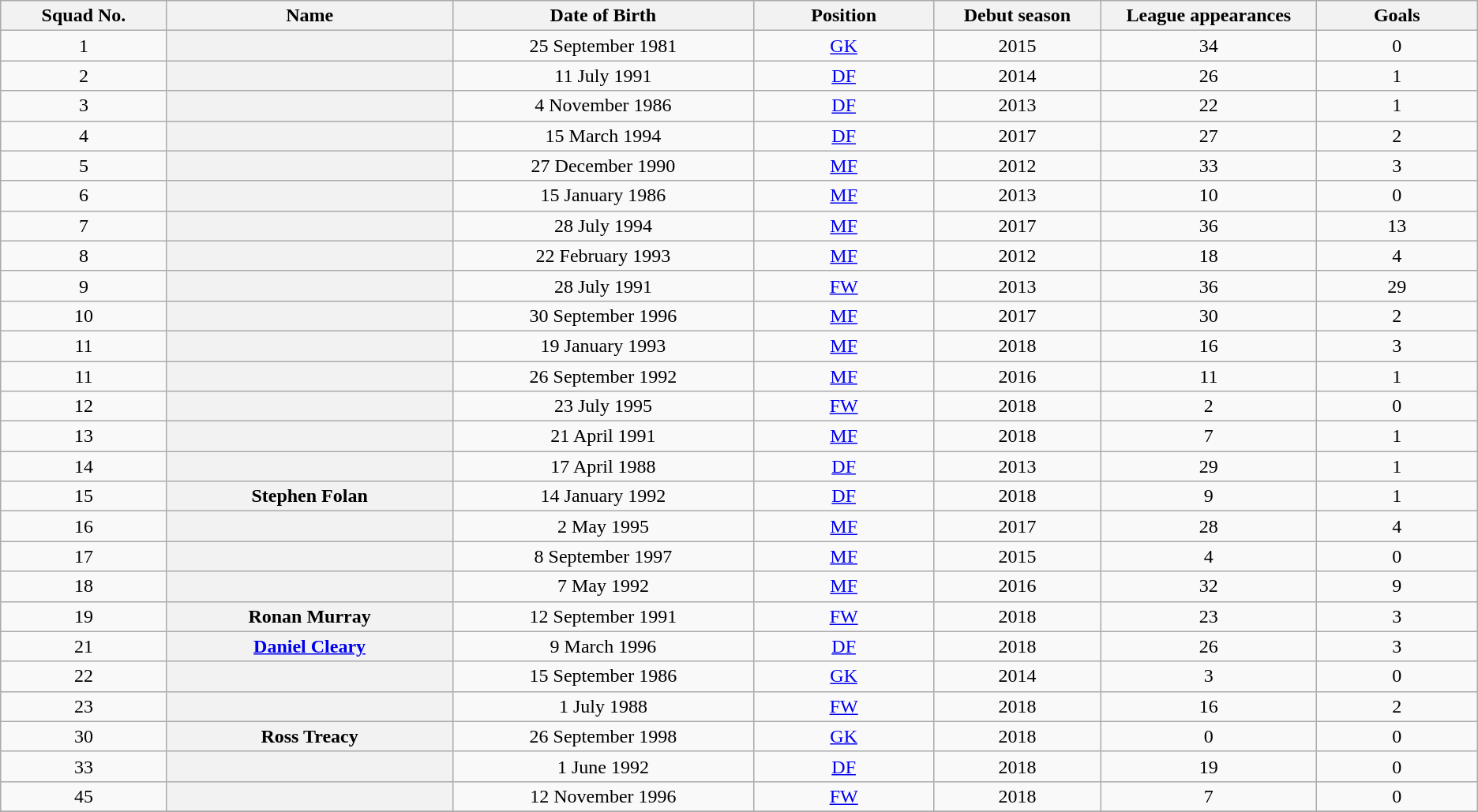<table class="sortable wikitable plainrowheaders"  style="text-align: center;">
<tr>
<th scope="col" style="width:1%;">Squad No.</th>
<th scope="col" style="width:2%;">Name</th>
<th scope="col" style="width:2%;">Date of Birth</th>
<th scope="col" style="width:1%;">Position</th>
<th scope="col" style="width:1%;">Debut season</th>
<th scope="col" style="width:1%;">League appearances</th>
<th scope="col" style="width:1%;">Goals</th>
</tr>
<tr>
<td>1</td>
<th scope="row"> </th>
<td>25 September 1981</td>
<td><a href='#'>GK</a></td>
<td>2015</td>
<td>34</td>
<td>0</td>
</tr>
<tr>
<td>2</td>
<th scope="row"> </th>
<td>11 July 1991</td>
<td><a href='#'>DF</a></td>
<td>2014</td>
<td>26</td>
<td>1</td>
</tr>
<tr>
<td>3</td>
<th scope="row"> </th>
<td>4 November 1986</td>
<td><a href='#'>DF</a></td>
<td>2013</td>
<td>22</td>
<td>1</td>
</tr>
<tr>
<td>4</td>
<th scope="row"> </th>
<td>15 March 1994</td>
<td><a href='#'>DF</a></td>
<td>2017</td>
<td>27</td>
<td>2</td>
</tr>
<tr>
<td>5</td>
<th scope="row"> </th>
<td>27 December 1990</td>
<td><a href='#'>MF</a></td>
<td>2012</td>
<td>33</td>
<td>3</td>
</tr>
<tr>
<td>6</td>
<th scope="row"> </th>
<td>15 January 1986</td>
<td><a href='#'>MF</a></td>
<td>2013</td>
<td>10</td>
<td>0</td>
</tr>
<tr>
<td>7</td>
<th scope="row"> </th>
<td>28 July 1994</td>
<td><a href='#'>MF</a></td>
<td>2017</td>
<td>36</td>
<td>13</td>
</tr>
<tr>
<td>8</td>
<th scope="row"> </th>
<td>22 February 1993</td>
<td><a href='#'>MF</a></td>
<td>2012</td>
<td>18</td>
<td>4</td>
</tr>
<tr>
<td>9</td>
<th scope="row"> </th>
<td>28 July 1991</td>
<td><a href='#'>FW</a></td>
<td>2013</td>
<td>36</td>
<td>29</td>
</tr>
<tr>
<td>10</td>
<th scope="row"> </th>
<td>30 September 1996</td>
<td><a href='#'>MF</a></td>
<td>2017</td>
<td>30</td>
<td>2</td>
</tr>
<tr>
<td>11</td>
<th scope="row"> </th>
<td>19 January 1993</td>
<td><a href='#'>MF</a></td>
<td>2018</td>
<td>16</td>
<td>3</td>
</tr>
<tr>
<td>11</td>
<th scope="row"> </th>
<td>26 September 1992</td>
<td><a href='#'>MF</a></td>
<td>2016</td>
<td>11</td>
<td>1</td>
</tr>
<tr>
<td>12</td>
<th scope="row"> </th>
<td>23 July 1995</td>
<td><a href='#'>FW</a></td>
<td>2018</td>
<td>2</td>
<td>0</td>
</tr>
<tr>
<td>13</td>
<th scope="row"> </th>
<td>21 April 1991</td>
<td><a href='#'>MF</a></td>
<td>2018</td>
<td>7</td>
<td>1</td>
</tr>
<tr>
<td>14</td>
<th scope="row"> </th>
<td>17 April 1988</td>
<td><a href='#'>DF</a></td>
<td>2013</td>
<td>29</td>
<td>1</td>
</tr>
<tr>
<td>15</td>
<th scope="row"> Stephen Folan</th>
<td>14 January 1992</td>
<td><a href='#'>DF</a></td>
<td>2018</td>
<td>9</td>
<td>1</td>
</tr>
<tr>
<td>16</td>
<th scope="row"> </th>
<td>2 May 1995</td>
<td><a href='#'>MF</a></td>
<td>2017</td>
<td>28</td>
<td>4</td>
</tr>
<tr>
<td>17</td>
<th scope="row"> </th>
<td>8 September 1997</td>
<td><a href='#'>MF</a></td>
<td>2015</td>
<td>4</td>
<td>0</td>
</tr>
<tr>
<td>18</td>
<th scope="row"> </th>
<td>7 May 1992</td>
<td><a href='#'>MF</a></td>
<td>2016</td>
<td>32</td>
<td>9</td>
</tr>
<tr>
<td>19</td>
<th scope="row"> Ronan Murray</th>
<td>12 September 1991</td>
<td><a href='#'>FW</a></td>
<td>2018</td>
<td>23</td>
<td>3</td>
</tr>
<tr>
<td>21</td>
<th scope="row"> <a href='#'>Daniel Cleary</a></th>
<td>9 March 1996</td>
<td><a href='#'>DF</a></td>
<td>2018</td>
<td>26</td>
<td>3</td>
</tr>
<tr>
<td>22</td>
<th scope="row"> </th>
<td>15 September 1986</td>
<td><a href='#'>GK</a></td>
<td>2014</td>
<td>3</td>
<td>0</td>
</tr>
<tr>
<td>23</td>
<th scope="row"> </th>
<td>1 July 1988</td>
<td><a href='#'>FW</a></td>
<td>2018</td>
<td>16</td>
<td>2</td>
</tr>
<tr>
<td>30</td>
<th scope="row"> Ross Treacy</th>
<td>26 September 1998</td>
<td><a href='#'>GK</a></td>
<td>2018</td>
<td>0</td>
<td>0</td>
</tr>
<tr>
<td>33</td>
<th scope="row"> </th>
<td>1 June 1992</td>
<td><a href='#'>DF</a></td>
<td>2018</td>
<td>19</td>
<td>0</td>
</tr>
<tr>
<td>45</td>
<th scope="row"> </th>
<td>12 November 1996</td>
<td><a href='#'>FW</a></td>
<td>2018</td>
<td>7</td>
<td>0</td>
</tr>
<tr>
</tr>
</table>
